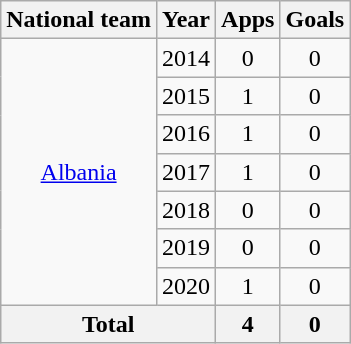<table class=wikitable style="text-align: center;">
<tr>
<th>National team</th>
<th>Year</th>
<th>Apps</th>
<th>Goals</th>
</tr>
<tr>
<td rowspan="7"><a href='#'>Albania</a></td>
<td>2014</td>
<td>0</td>
<td>0</td>
</tr>
<tr>
<td>2015</td>
<td>1</td>
<td>0</td>
</tr>
<tr>
<td>2016</td>
<td>1</td>
<td>0</td>
</tr>
<tr>
<td>2017</td>
<td>1</td>
<td>0</td>
</tr>
<tr>
<td>2018</td>
<td>0</td>
<td>0</td>
</tr>
<tr>
<td>2019</td>
<td>0</td>
<td>0</td>
</tr>
<tr>
<td>2020</td>
<td>1</td>
<td>0</td>
</tr>
<tr>
<th colspan="2">Total</th>
<th>4</th>
<th>0</th>
</tr>
</table>
